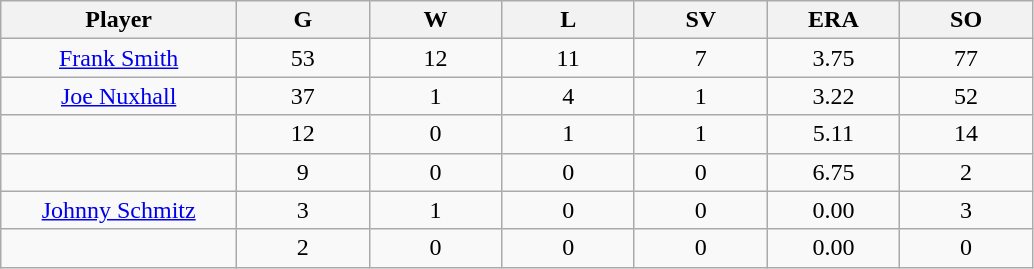<table class="wikitable sortable">
<tr>
<th bgcolor="#DDDDFF" width="16%">Player</th>
<th bgcolor="#DDDDFF" width="9%">G</th>
<th bgcolor="#DDDDFF" width="9%">W</th>
<th bgcolor="#DDDDFF" width="9%">L</th>
<th bgcolor="#DDDDFF" width="9%">SV</th>
<th bgcolor="#DDDDFF" width="9%">ERA</th>
<th bgcolor="#DDDDFF" width="9%">SO</th>
</tr>
<tr align="center">
<td><a href='#'>Frank Smith</a></td>
<td>53</td>
<td>12</td>
<td>11</td>
<td>7</td>
<td>3.75</td>
<td>77</td>
</tr>
<tr align="center">
<td><a href='#'>Joe Nuxhall</a></td>
<td>37</td>
<td>1</td>
<td>4</td>
<td>1</td>
<td>3.22</td>
<td>52</td>
</tr>
<tr align="center">
<td></td>
<td>12</td>
<td>0</td>
<td>1</td>
<td>1</td>
<td>5.11</td>
<td>14</td>
</tr>
<tr align="center">
<td></td>
<td>9</td>
<td>0</td>
<td>0</td>
<td>0</td>
<td>6.75</td>
<td>2</td>
</tr>
<tr align="center">
<td><a href='#'>Johnny Schmitz</a></td>
<td>3</td>
<td>1</td>
<td>0</td>
<td>0</td>
<td>0.00</td>
<td>3</td>
</tr>
<tr align="center">
<td></td>
<td>2</td>
<td>0</td>
<td>0</td>
<td>0</td>
<td>0.00</td>
<td>0</td>
</tr>
</table>
